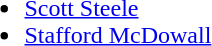<table style="width:100%;">
<tr>
<td style="vertical-align:top; width:20%;"><br><ul><li> <a href='#'>Scott Steele</a></li><li> <a href='#'>Stafford McDowall</a></li></ul></td>
<td style="vertical-align:top; width:20%;"></td>
<td style="vertical-align:top; width:20%;"></td>
</tr>
</table>
